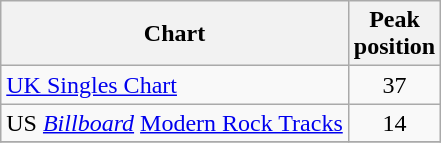<table class="wikitable">
<tr>
<th>Chart</th>
<th>Peak<br>position</th>
</tr>
<tr>
<td><a href='#'>UK Singles Chart</a></td>
<td align="center">37</td>
</tr>
<tr>
<td>US <em><a href='#'>Billboard</a></em> <a href='#'>Modern Rock Tracks</a></td>
<td align="center">14</td>
</tr>
<tr>
</tr>
</table>
